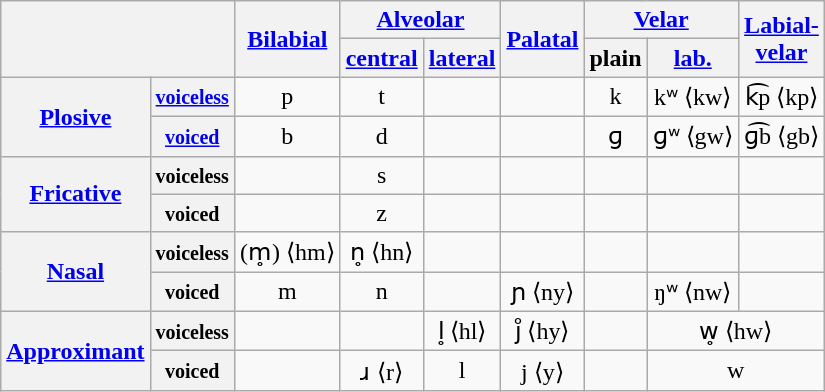<table class="IPA wikitable" style="text-align:center">
<tr>
<th colspan="2" rowspan="2"></th>
<th rowspan="2"><a href='#'>Bilabial</a></th>
<th colspan="2"><a href='#'>Alveolar</a></th>
<th rowspan="2"><a href='#'>Palatal</a></th>
<th colspan="2"><a href='#'>Velar</a></th>
<th rowspan="2"><a href='#'>Labial-<br>velar</a></th>
</tr>
<tr class="small">
<th><a href='#'>central</a></th>
<th><a href='#'>lateral</a></th>
<th>plain</th>
<th><a href='#'>lab.</a></th>
</tr>
<tr>
<th rowspan="2"><a href='#'>Plosive</a></th>
<th><small><a href='#'>voiceless</a></small></th>
<td>p</td>
<td>t</td>
<td></td>
<td></td>
<td>k</td>
<td>kʷ ⟨kw⟩</td>
<td>k͡p ⟨kp⟩</td>
</tr>
<tr>
<th><small><a href='#'>voiced</a></small></th>
<td>b</td>
<td>d</td>
<td></td>
<td></td>
<td>ɡ</td>
<td>ɡʷ ⟨gw⟩</td>
<td>ɡ͡b ⟨gb⟩</td>
</tr>
<tr>
<th rowspan="2"><a href='#'>Fricative</a></th>
<th><small>voiceless</small></th>
<td></td>
<td>s</td>
<td></td>
<td></td>
<td></td>
<td></td>
<td></td>
</tr>
<tr>
<th><small>voiced</small></th>
<td></td>
<td>z</td>
<td></td>
<td></td>
<td></td>
<td></td>
<td></td>
</tr>
<tr>
<th rowspan="2"><a href='#'>Nasal</a></th>
<th><small>voiceless</small></th>
<td>(m̥) ⟨hm⟩</td>
<td>n̥ ⟨hn⟩</td>
<td></td>
<td></td>
<td></td>
<td></td>
<td></td>
</tr>
<tr>
<th><small>voiced</small></th>
<td>m</td>
<td>n</td>
<td></td>
<td>ɲ ⟨ny⟩</td>
<td></td>
<td>ŋʷ ⟨nw⟩</td>
<td></td>
</tr>
<tr>
<th rowspan="2"><a href='#'>Approximant</a></th>
<th><small>voiceless</small></th>
<td></td>
<td></td>
<td>l̥ ⟨hl⟩</td>
<td>ȷ̊ ⟨hy⟩</td>
<td></td>
<td colspan="2">w̥ ⟨hw⟩</td>
</tr>
<tr>
<th><small>voiced</small></th>
<td></td>
<td>ɹ ⟨r⟩</td>
<td>l</td>
<td>j ⟨y⟩</td>
<td></td>
<td colspan="2">w</td>
</tr>
</table>
